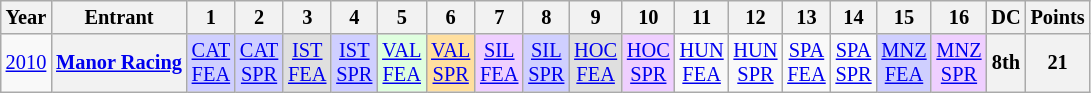<table class="wikitable" style="text-align:center; font-size:85%">
<tr>
<th>Year</th>
<th>Entrant</th>
<th>1</th>
<th>2</th>
<th>3</th>
<th>4</th>
<th>5</th>
<th>6</th>
<th>7</th>
<th>8</th>
<th>9</th>
<th>10</th>
<th>11</th>
<th>12</th>
<th>13</th>
<th>14</th>
<th>15</th>
<th>16</th>
<th>DC</th>
<th>Points</th>
</tr>
<tr>
<td><a href='#'>2010</a></td>
<th nowrap><a href='#'>Manor Racing</a></th>
<td style="background:#CFCFFF;"><a href='#'>CAT<br>FEA</a><br></td>
<td style="background:#CFCFFF;"><a href='#'>CAT<br>SPR</a><br></td>
<td style="background:#dfdfdf;"><a href='#'>IST<br>FEA</a><br></td>
<td style="background:#cfcfff;"><a href='#'>IST<br>SPR</a><br></td>
<td style="background:#dfffdf;"><a href='#'>VAL<br>FEA</a><br></td>
<td style="background:#ffdf9f;"><a href='#'>VAL<br>SPR</a><br></td>
<td style="background:#efcfff;"><a href='#'>SIL<br>FEA</a><br></td>
<td style="background:#cfcfff;"><a href='#'>SIL<br>SPR</a><br></td>
<td style="background:#dfdfdf;"><a href='#'>HOC<br>FEA</a><br></td>
<td style="background:#efcfff;"><a href='#'>HOC<br>SPR</a><br></td>
<td><a href='#'>HUN<br>FEA</a></td>
<td><a href='#'>HUN<br>SPR</a></td>
<td><a href='#'>SPA<br>FEA</a></td>
<td><a href='#'>SPA<br>SPR</a></td>
<td style="background:#cfcfff;"><a href='#'>MNZ<br>FEA</a><br></td>
<td style="background:#efcfff;"><a href='#'>MNZ<br>SPR</a><br></td>
<th>8th</th>
<th>21</th>
</tr>
</table>
